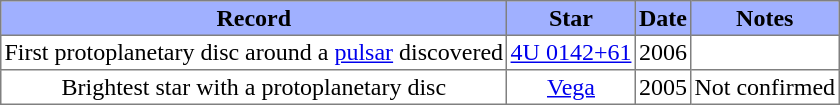<table class="toccolours sortable" border="1" cellspacing="0" cellpadding="2" align="center" style="text-align:center; border-collapse:collapse; margin-left: 0; margin-right: auto;">
<tr bgcolor="#a0b0ff">
<th>Record</th>
<th>Star</th>
<th>Date</th>
<th>Notes</th>
</tr>
<tr>
<td>First protoplanetary disc around a <a href='#'>pulsar</a> discovered</td>
<td><a href='#'>4U 0142+61</a></td>
<td>2006</td>
<td></td>
</tr>
<tr>
<td>Brightest star with a protoplanetary disc</td>
<td><a href='#'>Vega</a></td>
<td>2005</td>
<td>Not confirmed</td>
</tr>
</table>
